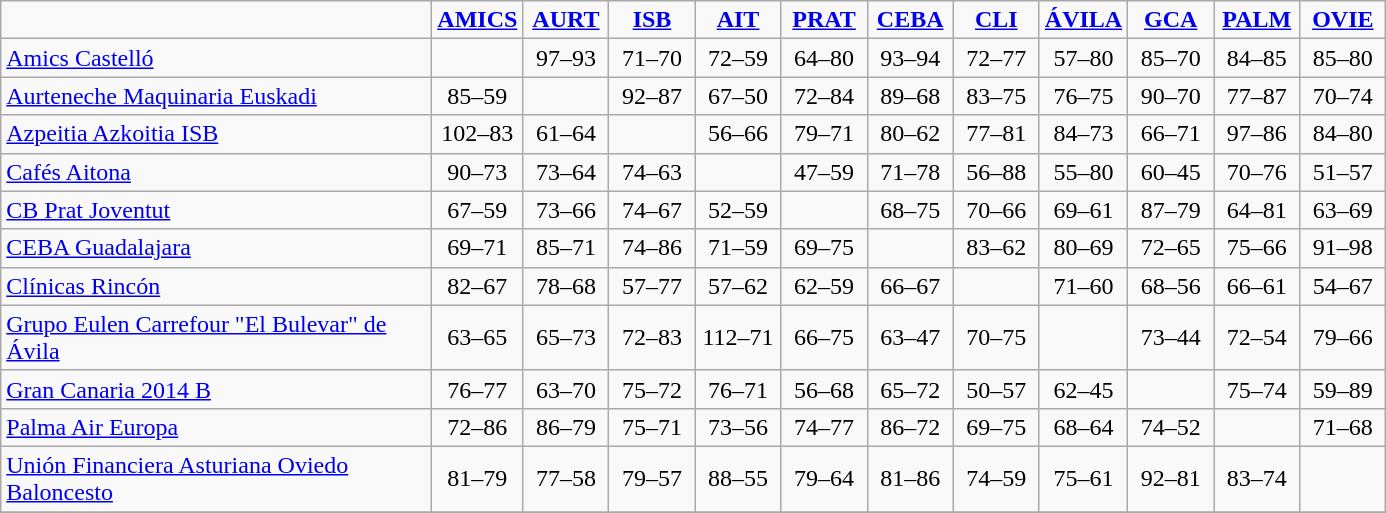<table style="text-align: center" class="wikitable">
<tr>
<td width=280></td>
<td width=50><strong><a href='#'>AMICS</a></strong></td>
<td width=50><strong><a href='#'>AURT</a></strong></td>
<td width=50><strong><a href='#'>ISB</a></strong></td>
<td width=50><strong><a href='#'>AIT</a></strong></td>
<td width=50><strong><a href='#'>PRAT</a></strong></td>
<td width=50><strong><a href='#'>CEBA</a></strong></td>
<td width=50><strong><a href='#'>CLI</a></strong></td>
<td width=50><strong><a href='#'>ÁVILA</a></strong></td>
<td width=50><strong><a href='#'>GCA</a></strong></td>
<td width=50><strong><a href='#'>PALM</a></strong></td>
<td width=50><strong><a href='#'>OVIE</a></strong></td>
</tr>
<tr>
<td align=left><a href='#'>Amics Castelló</a></td>
<td></td>
<td>97–93</td>
<td>71–70</td>
<td>72–59</td>
<td>64–80</td>
<td>93–94</td>
<td>72–77</td>
<td>57–80</td>
<td>85–70</td>
<td>84–85</td>
<td>85–80</td>
</tr>
<tr>
<td align=left><a href='#'>Aurteneche Maquinaria Euskadi</a></td>
<td>85–59</td>
<td></td>
<td>92–87</td>
<td>67–50</td>
<td>72–84</td>
<td>89–68</td>
<td>83–75</td>
<td>76–75</td>
<td>90–70</td>
<td>77–87</td>
<td>70–74</td>
</tr>
<tr>
<td align=left><a href='#'>Azpeitia Azkoitia ISB</a></td>
<td>102–83</td>
<td>61–64</td>
<td></td>
<td>56–66</td>
<td>79–71</td>
<td>80–62</td>
<td>77–81</td>
<td>84–73</td>
<td>66–71</td>
<td>97–86</td>
<td>84–80</td>
</tr>
<tr>
<td align=left><a href='#'>Cafés Aitona</a></td>
<td>90–73</td>
<td>73–64</td>
<td>74–63</td>
<td></td>
<td>47–59</td>
<td>71–78</td>
<td>56–88</td>
<td>55–80</td>
<td>60–45</td>
<td>70–76</td>
<td>51–57</td>
</tr>
<tr>
<td align=left><a href='#'>CB Prat Joventut</a></td>
<td>67–59</td>
<td>73–66</td>
<td>74–67</td>
<td>52–59</td>
<td></td>
<td>68–75</td>
<td>70–66</td>
<td>69–61</td>
<td>87–79</td>
<td>64–81</td>
<td>63–69</td>
</tr>
<tr>
<td align=left><a href='#'>CEBA Guadalajara</a></td>
<td>69–71</td>
<td>85–71</td>
<td>74–86</td>
<td>71–59</td>
<td>69–75</td>
<td></td>
<td>83–62</td>
<td>80–69</td>
<td>72–65</td>
<td>75–66</td>
<td>91–98</td>
</tr>
<tr>
<td align=left><a href='#'>Clínicas Rincón</a></td>
<td>82–67</td>
<td>78–68</td>
<td>57–77</td>
<td>57–62</td>
<td>62–59</td>
<td>66–67</td>
<td></td>
<td>71–60</td>
<td>68–56</td>
<td>66–61</td>
<td>54–67</td>
</tr>
<tr>
<td align=left><a href='#'>Grupo Eulen Carrefour "El Bulevar" de Ávila</a></td>
<td>63–65</td>
<td>65–73</td>
<td>72–83</td>
<td>112–71</td>
<td>66–75</td>
<td>63–47</td>
<td>70–75</td>
<td></td>
<td>73–44</td>
<td>72–54</td>
<td>79–66</td>
</tr>
<tr>
<td align=left><a href='#'>Gran Canaria 2014 B</a></td>
<td>76–77</td>
<td>63–70</td>
<td>75–72</td>
<td>76–71</td>
<td>56–68</td>
<td>65–72</td>
<td>50–57</td>
<td>62–45</td>
<td></td>
<td>75–74</td>
<td>59–89</td>
</tr>
<tr>
<td align=left><a href='#'>Palma Air Europa</a></td>
<td>72–86</td>
<td>86–79</td>
<td>75–71</td>
<td>73–56</td>
<td>74–77</td>
<td>86–72</td>
<td>69–75</td>
<td>68–64</td>
<td>74–52</td>
<td></td>
<td>71–68</td>
</tr>
<tr>
<td align=left><a href='#'>Unión Financiera Asturiana Oviedo Baloncesto</a></td>
<td>81–79</td>
<td>77–58</td>
<td>79–57</td>
<td>88–55</td>
<td>79–64</td>
<td>81–86</td>
<td>74–59</td>
<td>75–61</td>
<td>92–81</td>
<td>83–74</td>
<td></td>
</tr>
<tr>
</tr>
</table>
